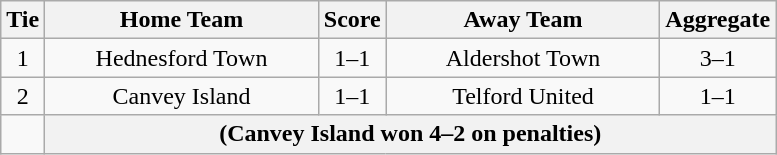<table class="wikitable" style="text-align:center;">
<tr>
<th width=20>Tie</th>
<th width=175>Home Team</th>
<th width=20>Score</th>
<th width=175>Away Team</th>
<th width=20>Aggregate</th>
</tr>
<tr>
<td>1</td>
<td>Hednesford Town</td>
<td>1–1</td>
<td>Aldershot Town</td>
<td>3–1</td>
</tr>
<tr>
<td>2</td>
<td>Canvey Island</td>
<td>1–1</td>
<td>Telford United</td>
<td>1–1</td>
</tr>
<tr>
<td></td>
<th colspan="5">(Canvey Island won 4–2 on penalties)</th>
</tr>
</table>
